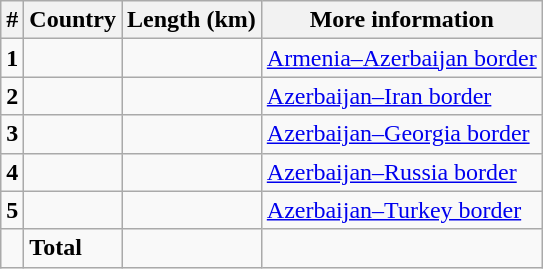<table class="wikitable sortable">
<tr>
<th><strong>#</strong></th>
<th>Country</th>
<th>Length (km)</th>
<th>More information</th>
</tr>
<tr>
<td><strong>1</strong></td>
<td></td>
<td align="left"></td>
<td><a href='#'>Armenia–Azerbaijan border</a></td>
</tr>
<tr>
<td><strong>2</strong></td>
<td></td>
<td align="left"></td>
<td><a href='#'>Azerbaijan–Iran border</a></td>
</tr>
<tr>
<td><strong>3</strong></td>
<td></td>
<td align="left"></td>
<td><a href='#'>Azerbaijan–Georgia border</a></td>
</tr>
<tr>
<td><strong>4</strong></td>
<td></td>
<td align="left"></td>
<td><a href='#'>Azerbaijan–Russia border</a></td>
</tr>
<tr>
<td><strong>5</strong></td>
<td></td>
<td align="left"></td>
<td><a href='#'>Azerbaijan–Turkey border</a></td>
</tr>
<tr>
<td></td>
<td><strong>Total</strong></td>
<td align="left"><strong></strong></td>
<td></td>
</tr>
</table>
